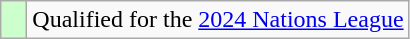<table class="wikitable" style="text-align:left">
<tr>
<td width=10px bgcolor=#ccffcc></td>
<td>Qualified for the <a href='#'>2024 Nations League</a></td>
</tr>
</table>
